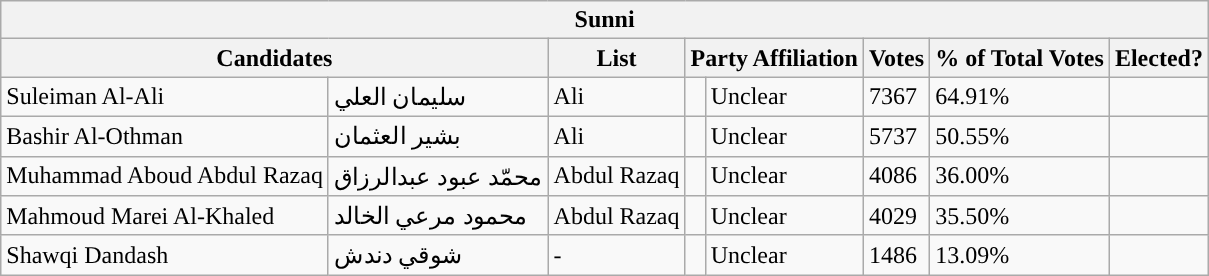<table class="wikitable sortable">
<tr>
<th colspan="8">Sunni</th>
</tr>
<tr>
<th colspan="2">Candidates</th>
<th>List</th>
<th colspan="2">Party Affiliation</th>
<th>Votes</th>
<th>% of Total Votes</th>
<th>Elected?</th>
</tr>
<tr>
<td>Suleiman Al-Ali</td>
<td>سليمان العلي</td>
<td>Ali</td>
<td style="background: "></td>
<td>Unclear</td>
<td>7367</td>
<td>64.91%</td>
<td></td>
</tr>
<tr>
<td>Bashir Al-Othman</td>
<td>بشير العثمان</td>
<td>Ali</td>
<td style="background: "></td>
<td>Unclear</td>
<td>5737</td>
<td>50.55%</td>
<td></td>
</tr>
<tr>
<td>Muhammad Aboud Abdul Razaq</td>
<td>محمّد عبود عبدالرزاق</td>
<td>Abdul Razaq</td>
<td style="background: "></td>
<td>Unclear</td>
<td>4086</td>
<td>36.00%</td>
<td></td>
</tr>
<tr>
<td>Mahmoud Marei Al-Khaled</td>
<td>محمود مرعي الخالد</td>
<td>Abdul Razaq</td>
<td style="background: "></td>
<td>Unclear</td>
<td>4029</td>
<td>35.50%</td>
<td></td>
</tr>
<tr>
<td>Shawqi Dandash</td>
<td>شوقي دندش</td>
<td>-</td>
<td style="background: "></td>
<td>Unclear</td>
<td>1486</td>
<td>13.09%</td>
<td></td>
</tr>
</table>
